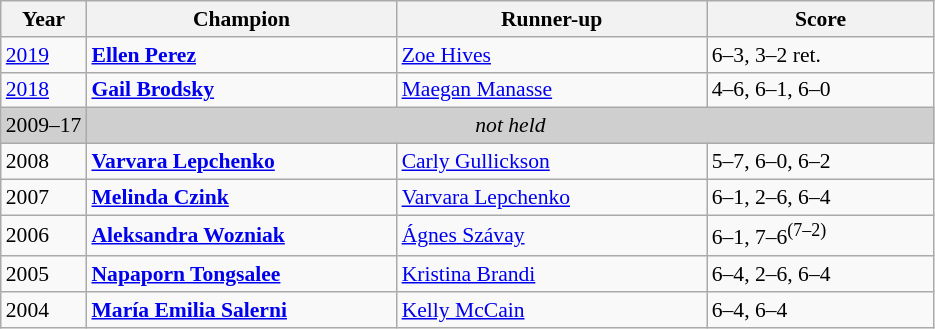<table class="wikitable" style="font-size:90%">
<tr>
<th>Year</th>
<th width="200">Champion</th>
<th width="200">Runner-up</th>
<th width="145">Score</th>
</tr>
<tr>
<td><a href='#'>2019</a></td>
<td> <strong><a href='#'>Ellen Perez</a></strong></td>
<td> <a href='#'>Zoe Hives</a></td>
<td>6–3, 3–2 ret.</td>
</tr>
<tr>
<td><a href='#'>2018</a></td>
<td> <strong><a href='#'>Gail Brodsky</a></strong></td>
<td> <a href='#'>Maegan Manasse</a></td>
<td>4–6, 6–1, 6–0</td>
</tr>
<tr>
<td style="background:#cfcfcf">2009–17</td>
<td colspan=3 align=center style="background:#cfcfcf"><em>not held</em></td>
</tr>
<tr>
<td>2008</td>
<td> <strong><a href='#'>Varvara Lepchenko</a></strong></td>
<td> <a href='#'>Carly Gullickson</a></td>
<td>5–7, 6–0, 6–2</td>
</tr>
<tr>
<td>2007</td>
<td> <strong><a href='#'>Melinda Czink</a></strong></td>
<td> <a href='#'>Varvara Lepchenko</a></td>
<td>6–1, 2–6, 6–4</td>
</tr>
<tr>
<td>2006</td>
<td> <strong><a href='#'>Aleksandra Wozniak</a></strong></td>
<td> <a href='#'>Ágnes Szávay</a></td>
<td>6–1, 7–6<sup>(7–2)</sup></td>
</tr>
<tr>
<td>2005</td>
<td> <strong><a href='#'>Napaporn Tongsalee</a></strong></td>
<td> <a href='#'>Kristina Brandi</a></td>
<td>6–4, 2–6, 6–4</td>
</tr>
<tr>
<td>2004</td>
<td> <strong><a href='#'>María Emilia Salerni</a></strong></td>
<td> <a href='#'>Kelly McCain</a></td>
<td>6–4, 6–4</td>
</tr>
</table>
